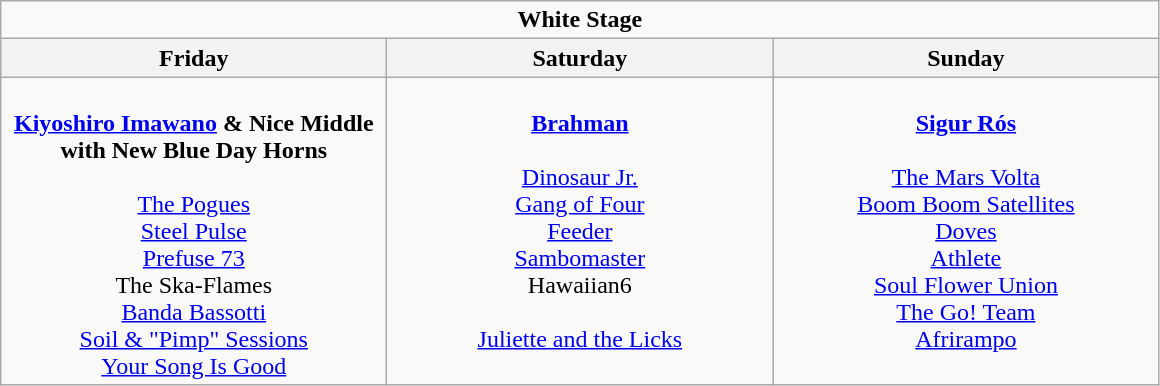<table class="wikitable">
<tr>
<td colspan="3" style="text-align:center;"><strong>White Stage</strong></td>
</tr>
<tr>
<th>Friday</th>
<th>Saturday</th>
<th>Sunday</th>
</tr>
<tr>
<td style="text-align:center; vertical-align:top; width:250px;"><br><strong><a href='#'>Kiyoshiro Imawano</a> & Nice Middle with New Blue Day Horns</strong>
<br>
<br> <a href='#'>The Pogues</a>
<br> <a href='#'>Steel Pulse</a>
<br> <a href='#'>Prefuse 73</a>
<br> The Ska-Flames
<br> <a href='#'>Banda Bassotti</a>
<br> <a href='#'>Soil & "Pimp" Sessions</a>
<br> <a href='#'>Your Song Is Good</a></td>
<td style="text-align:center; vertical-align:top; width:250px;"><br><strong><a href='#'>Brahman</a></strong>
<br>
<br> <a href='#'>Dinosaur Jr.</a>
<br>  <a href='#'>Gang of Four</a>
<br> <a href='#'>Feeder</a>
<br> <a href='#'>Sambomaster</a>
<br> Hawaiian6
<br> 
<br> <a href='#'>Juliette and the Licks</a></td>
<td style="text-align:center; vertical-align:top; width:250px;"><br><strong><a href='#'>Sigur Rós</a></strong>
<br>
<br> <a href='#'>The Mars Volta</a>
<br> <a href='#'>Boom Boom Satellites</a>
<br> <a href='#'>Doves</a>
<br> <a href='#'>Athlete</a>
<br> <a href='#'>Soul Flower Union</a>
<br> <a href='#'>The Go! Team</a>
<br> <a href='#'>Afrirampo</a></td>
</tr>
</table>
